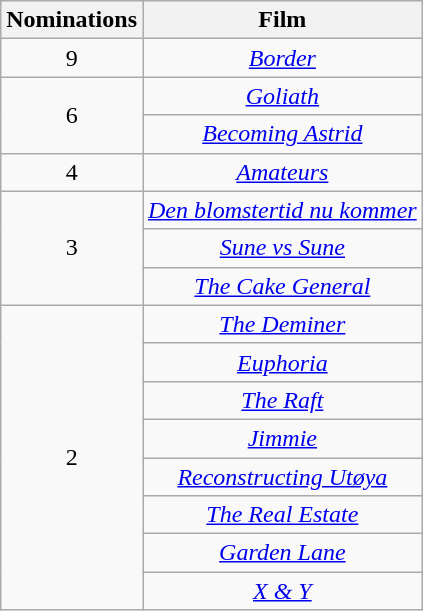<table class="wikitable" rowspan="2" style="text-align:center;">
<tr>
<th scope="col">Nominations</th>
<th scope="col">Film</th>
</tr>
<tr>
<td>9</td>
<td><em><a href='#'>Border</a></em></td>
</tr>
<tr>
<td rowspan=2>6</td>
<td><em><a href='#'>Goliath</a></em></td>
</tr>
<tr>
<td><em><a href='#'>Becoming Astrid</a></em></td>
</tr>
<tr>
<td>4</td>
<td><em><a href='#'>Amateurs</a></em></td>
</tr>
<tr>
<td rowspan=3>3</td>
<td><em><a href='#'>Den blomstertid nu kommer</a></em></td>
</tr>
<tr>
<td><em><a href='#'>Sune vs Sune</a></em></td>
</tr>
<tr>
<td><em><a href='#'>The Cake General</a></em></td>
</tr>
<tr>
<td rowspan=8>2</td>
<td><em><a href='#'>The Deminer</a></em></td>
</tr>
<tr>
<td><em><a href='#'>Euphoria</a></em></td>
</tr>
<tr>
<td><em><a href='#'>The Raft</a></em></td>
</tr>
<tr>
<td><em><a href='#'>Jimmie</a></em></td>
</tr>
<tr>
<td><em><a href='#'>Reconstructing Utøya</a></em></td>
</tr>
<tr>
<td><em><a href='#'>The Real Estate</a></em></td>
</tr>
<tr>
<td><em><a href='#'>Garden Lane</a></em></td>
</tr>
<tr>
<td><em><a href='#'>X & Y</a></em></td>
</tr>
</table>
